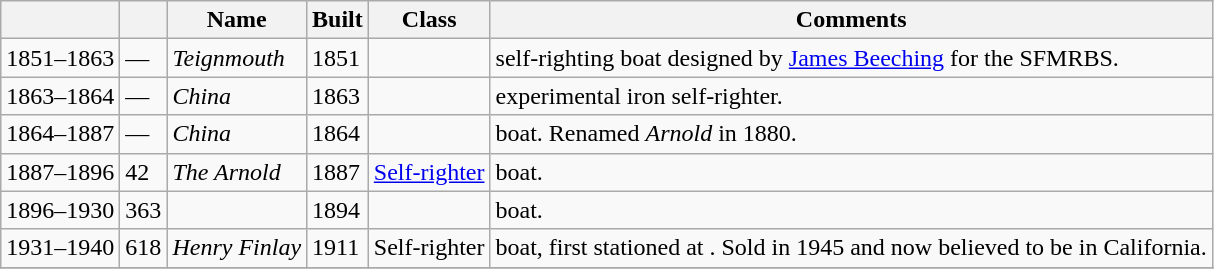<table class="wikitable sortable">
<tr>
<th></th>
<th></th>
<th>Name</th>
<th>Built</th>
<th>Class</th>
<th class=unsortable>Comments</th>
</tr>
<tr>
<td>1851–1863</td>
<td>—</td>
<td><em>Teignmouth</em></td>
<td>1851</td>
<td></td>
<td> self-righting boat designed by <a href='#'>James Beeching</a> for the SFMRBS.</td>
</tr>
<tr>
<td>1863–1864</td>
<td>—</td>
<td><em>China</em></td>
<td>1863</td>
<td></td>
<td> experimental iron self-righter.</td>
</tr>
<tr>
<td>1864–1887</td>
<td>—</td>
<td><em>China</em></td>
<td>1864</td>
<td></td>
<td> boat. Renamed <em>Arnold</em> in 1880.</td>
</tr>
<tr>
<td>1887–1896</td>
<td>42</td>
<td><em>The Arnold</em></td>
<td>1887</td>
<td><a href='#'>Self-righter</a></td>
<td> boat.</td>
</tr>
<tr>
<td>1896–1930</td>
<td>363</td>
<td><em></em></td>
<td>1894</td>
<td></td>
<td> boat.</td>
</tr>
<tr>
<td>1931–1940</td>
<td>618</td>
<td><em>Henry Finlay</em></td>
<td>1911</td>
<td>Self-righter</td>
<td> boat, first stationed at . Sold in 1945 and now believed to be in California.</td>
</tr>
<tr>
</tr>
</table>
